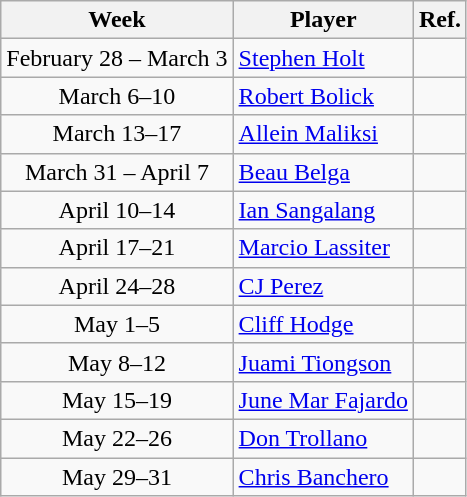<table class="wikitable">
<tr>
<th>Week</th>
<th>Player</th>
<th>Ref.</th>
</tr>
<tr>
<td align=center>February 28 – March 3</td>
<td><a href='#'>Stephen Holt</a> </td>
<td align=center></td>
</tr>
<tr>
<td align=center>March 6–10</td>
<td><a href='#'>Robert Bolick</a> </td>
<td align=center></td>
</tr>
<tr>
<td align=center>March 13–17</td>
<td><a href='#'>Allein Maliksi</a> </td>
<td align=center></td>
</tr>
<tr>
<td align=center>March 31 – April 7</td>
<td><a href='#'>Beau Belga</a> </td>
<td align=center></td>
</tr>
<tr>
<td align=center>April 10–14</td>
<td><a href='#'>Ian Sangalang</a> </td>
<td align=center></td>
</tr>
<tr>
<td align=center>April 17–21</td>
<td><a href='#'>Marcio Lassiter</a> </td>
<td align=center></td>
</tr>
<tr>
<td align=center>April 24–28</td>
<td><a href='#'>CJ Perez</a> </td>
<td align=center></td>
</tr>
<tr>
<td align=center>May 1–5</td>
<td><a href='#'>Cliff Hodge</a> </td>
<td align=center></td>
</tr>
<tr>
<td align=center>May 8–12</td>
<td><a href='#'>Juami Tiongson</a> </td>
<td align=center></td>
</tr>
<tr>
<td align=center>May 15–19</td>
<td><a href='#'>June Mar Fajardo</a> </td>
<td align=center></td>
</tr>
<tr>
<td align=center>May 22–26</td>
<td><a href='#'>Don Trollano</a> </td>
<td align=center></td>
</tr>
<tr>
<td align=center>May 29–31</td>
<td><a href='#'>Chris Banchero</a> </td>
<td align=center></td>
</tr>
</table>
